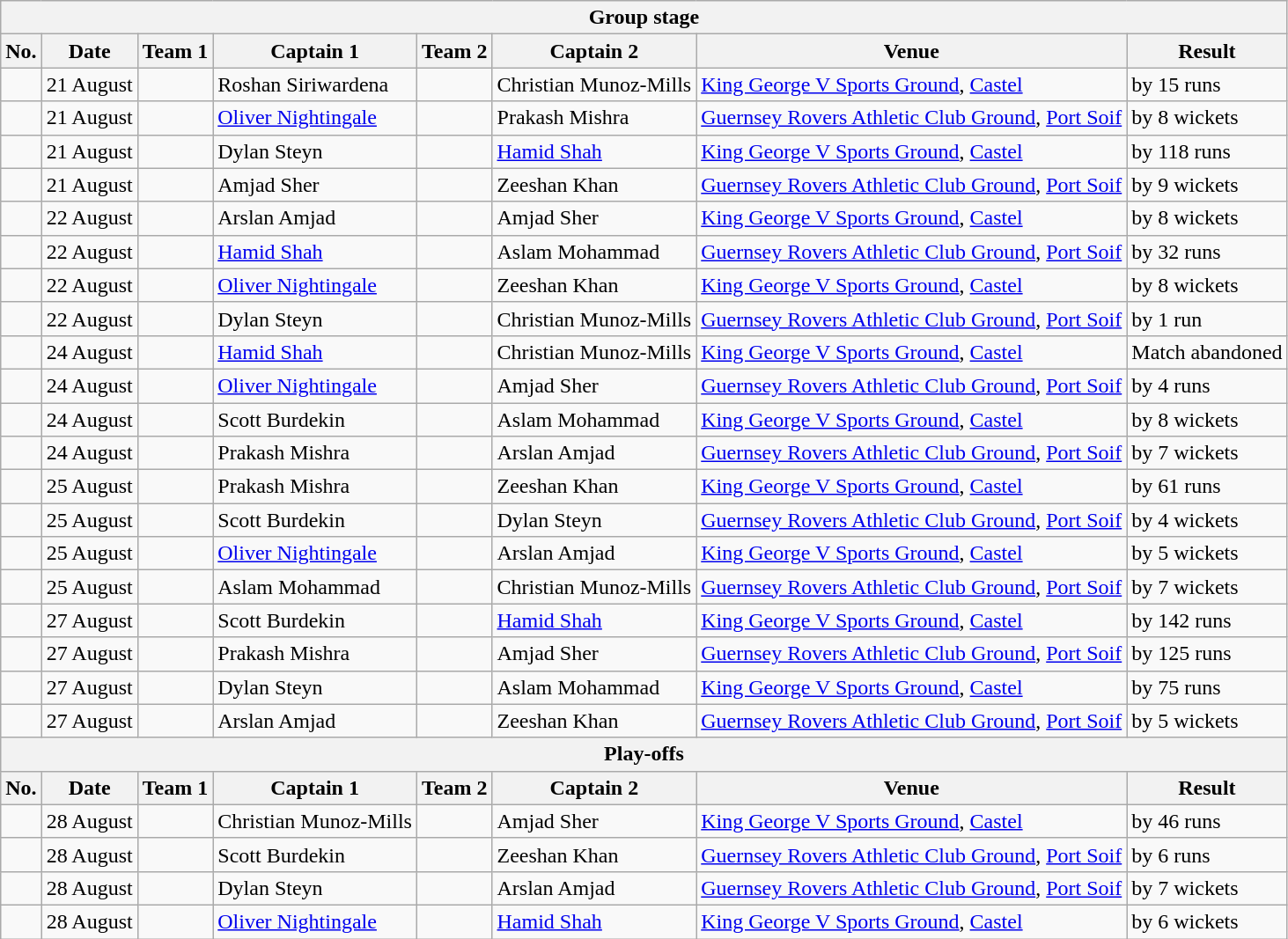<table class="wikitable">
<tr>
<th colspan="8">Group stage</th>
</tr>
<tr>
<th>No.</th>
<th>Date</th>
<th>Team 1</th>
<th>Captain 1</th>
<th>Team 2</th>
<th>Captain 2</th>
<th>Venue</th>
<th>Result</th>
</tr>
<tr>
<td></td>
<td>21 August</td>
<td></td>
<td>Roshan Siriwardena</td>
<td></td>
<td>Christian Munoz-Mills</td>
<td><a href='#'>King George V Sports Ground</a>, <a href='#'>Castel</a></td>
<td> by 15 runs</td>
</tr>
<tr>
<td></td>
<td>21 August</td>
<td></td>
<td><a href='#'>Oliver Nightingale</a></td>
<td></td>
<td>Prakash Mishra</td>
<td><a href='#'>Guernsey Rovers Athletic Club Ground</a>, <a href='#'>Port Soif</a> </td>
<td> by 8 wickets</td>
</tr>
<tr>
<td></td>
<td>21 August</td>
<td></td>
<td>Dylan Steyn</td>
<td></td>
<td><a href='#'>Hamid Shah</a></td>
<td><a href='#'>King George V Sports Ground</a>, <a href='#'>Castel</a></td>
<td> by 118 runs</td>
</tr>
<tr>
<td></td>
<td>21 August</td>
<td></td>
<td>Amjad Sher</td>
<td></td>
<td>Zeeshan Khan</td>
<td><a href='#'>Guernsey Rovers Athletic Club Ground</a>, <a href='#'>Port Soif</a></td>
<td> by 9 wickets</td>
</tr>
<tr>
<td></td>
<td>22 August</td>
<td></td>
<td>Arslan Amjad</td>
<td></td>
<td>Amjad Sher</td>
<td><a href='#'>King George V Sports Ground</a>, <a href='#'>Castel</a></td>
<td> by 8 wickets</td>
</tr>
<tr>
<td></td>
<td>22 August</td>
<td></td>
<td><a href='#'>Hamid Shah</a></td>
<td></td>
<td>Aslam Mohammad</td>
<td><a href='#'>Guernsey Rovers Athletic Club Ground</a>, <a href='#'>Port Soif</a></td>
<td> by 32 runs</td>
</tr>
<tr>
<td></td>
<td>22 August</td>
<td></td>
<td><a href='#'>Oliver Nightingale</a></td>
<td></td>
<td>Zeeshan Khan</td>
<td><a href='#'>King George V Sports Ground</a>, <a href='#'>Castel</a></td>
<td> by 8 wickets</td>
</tr>
<tr>
<td></td>
<td>22 August</td>
<td></td>
<td>Dylan Steyn</td>
<td></td>
<td>Christian Munoz-Mills</td>
<td><a href='#'>Guernsey Rovers Athletic Club Ground</a>, <a href='#'>Port Soif</a></td>
<td> by 1 run</td>
</tr>
<tr>
<td></td>
<td>24 August</td>
<td></td>
<td><a href='#'>Hamid Shah</a></td>
<td></td>
<td>Christian Munoz-Mills</td>
<td><a href='#'>King George V Sports Ground</a>, <a href='#'>Castel</a></td>
<td>Match abandoned</td>
</tr>
<tr>
<td></td>
<td>24 August</td>
<td></td>
<td><a href='#'>Oliver Nightingale</a></td>
<td></td>
<td>Amjad Sher</td>
<td><a href='#'>Guernsey Rovers Athletic Club Ground</a>, <a href='#'>Port Soif</a></td>
<td> by 4 runs</td>
</tr>
<tr>
<td></td>
<td>24 August</td>
<td></td>
<td>Scott Burdekin</td>
<td></td>
<td>Aslam Mohammad</td>
<td><a href='#'>King George V Sports Ground</a>, <a href='#'>Castel</a></td>
<td> by 8 wickets</td>
</tr>
<tr>
<td></td>
<td>24 August</td>
<td></td>
<td>Prakash Mishra</td>
<td></td>
<td>Arslan Amjad</td>
<td><a href='#'>Guernsey Rovers Athletic Club Ground</a>, <a href='#'>Port Soif</a></td>
<td> by 7 wickets</td>
</tr>
<tr>
<td></td>
<td>25 August</td>
<td></td>
<td>Prakash Mishra</td>
<td></td>
<td>Zeeshan Khan</td>
<td><a href='#'>King George V Sports Ground</a>, <a href='#'>Castel</a></td>
<td> by 61 runs</td>
</tr>
<tr>
<td></td>
<td>25 August</td>
<td></td>
<td>Scott Burdekin</td>
<td></td>
<td>Dylan Steyn</td>
<td><a href='#'>Guernsey Rovers Athletic Club Ground</a>, <a href='#'>Port Soif</a></td>
<td> by 4 wickets</td>
</tr>
<tr>
<td></td>
<td>25 August</td>
<td></td>
<td><a href='#'>Oliver Nightingale</a></td>
<td></td>
<td>Arslan Amjad</td>
<td><a href='#'>King George V Sports Ground</a>, <a href='#'>Castel</a></td>
<td> by 5 wickets</td>
</tr>
<tr>
<td></td>
<td>25 August</td>
<td></td>
<td>Aslam Mohammad</td>
<td></td>
<td>Christian Munoz-Mills</td>
<td><a href='#'>Guernsey Rovers Athletic Club Ground</a>, <a href='#'>Port Soif</a></td>
<td> by 7 wickets</td>
</tr>
<tr>
<td></td>
<td>27 August</td>
<td></td>
<td>Scott Burdekin</td>
<td></td>
<td><a href='#'>Hamid Shah</a></td>
<td><a href='#'>King George V Sports Ground</a>, <a href='#'>Castel</a></td>
<td> by 142 runs</td>
</tr>
<tr>
<td></td>
<td>27 August</td>
<td></td>
<td>Prakash Mishra</td>
<td></td>
<td>Amjad Sher</td>
<td><a href='#'>Guernsey Rovers Athletic Club Ground</a>, <a href='#'>Port Soif</a></td>
<td> by 125 runs</td>
</tr>
<tr>
<td></td>
<td>27 August</td>
<td></td>
<td>Dylan Steyn</td>
<td></td>
<td>Aslam Mohammad</td>
<td><a href='#'>King George V Sports Ground</a>, <a href='#'>Castel</a></td>
<td> by 75 runs</td>
</tr>
<tr>
<td></td>
<td>27 August</td>
<td></td>
<td>Arslan Amjad</td>
<td></td>
<td>Zeeshan Khan</td>
<td><a href='#'>Guernsey Rovers Athletic Club Ground</a>, <a href='#'>Port Soif</a></td>
<td> by 5 wickets</td>
</tr>
<tr>
<th colspan="8">Play-offs</th>
</tr>
<tr>
<th>No.</th>
<th>Date</th>
<th>Team 1</th>
<th>Captain 1</th>
<th>Team 2</th>
<th>Captain 2</th>
<th>Venue</th>
<th>Result</th>
</tr>
<tr>
<td></td>
<td>28 August</td>
<td></td>
<td>Christian Munoz-Mills</td>
<td></td>
<td>Amjad Sher</td>
<td><a href='#'>King George V Sports Ground</a>, <a href='#'>Castel</a></td>
<td> by 46 runs</td>
</tr>
<tr>
<td></td>
<td>28 August</td>
<td></td>
<td>Scott Burdekin</td>
<td></td>
<td>Zeeshan Khan</td>
<td><a href='#'>Guernsey Rovers Athletic Club Ground</a>, <a href='#'>Port Soif</a></td>
<td> by 6 runs</td>
</tr>
<tr>
<td></td>
<td>28 August</td>
<td></td>
<td>Dylan Steyn</td>
<td></td>
<td>Arslan Amjad</td>
<td><a href='#'>Guernsey Rovers Athletic Club Ground</a>, <a href='#'>Port Soif</a></td>
<td> by 7 wickets</td>
</tr>
<tr>
<td></td>
<td>28 August</td>
<td></td>
<td><a href='#'>Oliver Nightingale</a></td>
<td></td>
<td><a href='#'>Hamid Shah</a></td>
<td><a href='#'>King George V Sports Ground</a>, <a href='#'>Castel</a></td>
<td> by 6 wickets</td>
</tr>
</table>
